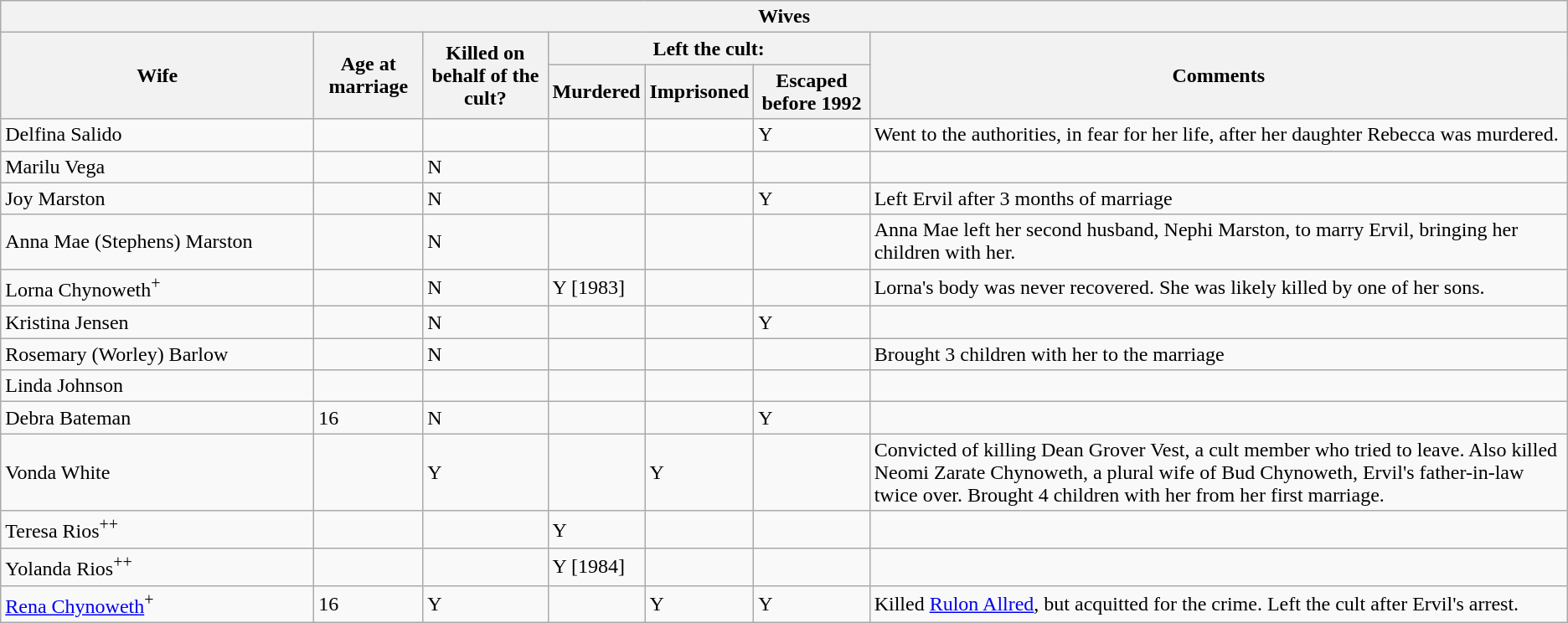<table class=wikitable>
<tr>
<th colspan="7" valign="center">Wives</th>
</tr>
<tr>
<th rowspan="2"  width="20%">Wife</th>
<th rowspan="2">Age at marriage</th>
<th rowspan="2">Killed on behalf of the cult?</th>
<th colspan="3">Left the cult:</th>
<th rowspan="2">Comments</th>
</tr>
<tr>
<th>Murdered</th>
<th>Imprisoned</th>
<th>Escaped before 1992</th>
</tr>
<tr>
<td>Delfina Salido</td>
<td></td>
<td></td>
<td></td>
<td></td>
<td>Y</td>
<td>Went to the authorities, in fear for her life, after her daughter Rebecca was murdered.</td>
</tr>
<tr>
<td>Marilu Vega</td>
<td></td>
<td>N</td>
<td></td>
<td></td>
<td></td>
<td></td>
</tr>
<tr>
<td>Joy Marston</td>
<td></td>
<td>N</td>
<td></td>
<td></td>
<td>Y</td>
<td>Left Ervil after 3 months of marriage</td>
</tr>
<tr>
<td>Anna Mae (Stephens) Marston</td>
<td></td>
<td>N</td>
<td></td>
<td></td>
<td></td>
<td>Anna Mae left her second husband, Nephi Marston, to marry Ervil, bringing her children with her.</td>
</tr>
<tr>
<td>Lorna Chynoweth<sup>+</sup></td>
<td></td>
<td>N</td>
<td>Y [1983]</td>
<td></td>
<td></td>
<td>Lorna's body was never recovered. She was likely killed by one of her sons.</td>
</tr>
<tr>
<td>Kristina Jensen</td>
<td></td>
<td>N</td>
<td></td>
<td></td>
<td>Y</td>
<td></td>
</tr>
<tr>
<td>Rosemary (Worley) Barlow</td>
<td></td>
<td>N</td>
<td></td>
<td></td>
<td></td>
<td>Brought 3 children with her to the marriage</td>
</tr>
<tr>
<td>Linda Johnson</td>
<td></td>
<td></td>
<td></td>
<td></td>
<td></td>
</tr>
<tr>
<td>Debra Bateman</td>
<td>16</td>
<td>N</td>
<td></td>
<td></td>
<td>Y</td>
<td></td>
</tr>
<tr>
<td>Vonda White</td>
<td></td>
<td>Y</td>
<td></td>
<td>Y</td>
<td></td>
<td>Convicted of killing Dean Grover Vest, a cult member who tried to leave. Also killed Neomi Zarate Chynoweth, a plural wife of Bud Chynoweth, Ervil's father-in-law twice over. Brought 4 children with her from her first marriage.</td>
</tr>
<tr>
<td>Teresa Rios<sup>++</sup></td>
<td></td>
<td></td>
<td>Y</td>
<td></td>
<td></td>
<td></td>
</tr>
<tr>
<td>Yolanda Rios<sup>++</sup></td>
<td></td>
<td></td>
<td>Y [1984]</td>
<td></td>
<td></td>
<td></td>
</tr>
<tr>
<td><a href='#'>Rena Chynoweth</a><sup>+</sup></td>
<td>16</td>
<td>Y</td>
<td></td>
<td>Y</td>
<td>Y</td>
<td>Killed <a href='#'>Rulon Allred</a>, but acquitted for the crime. Left the cult after Ervil's arrest.</td>
</tr>
</table>
